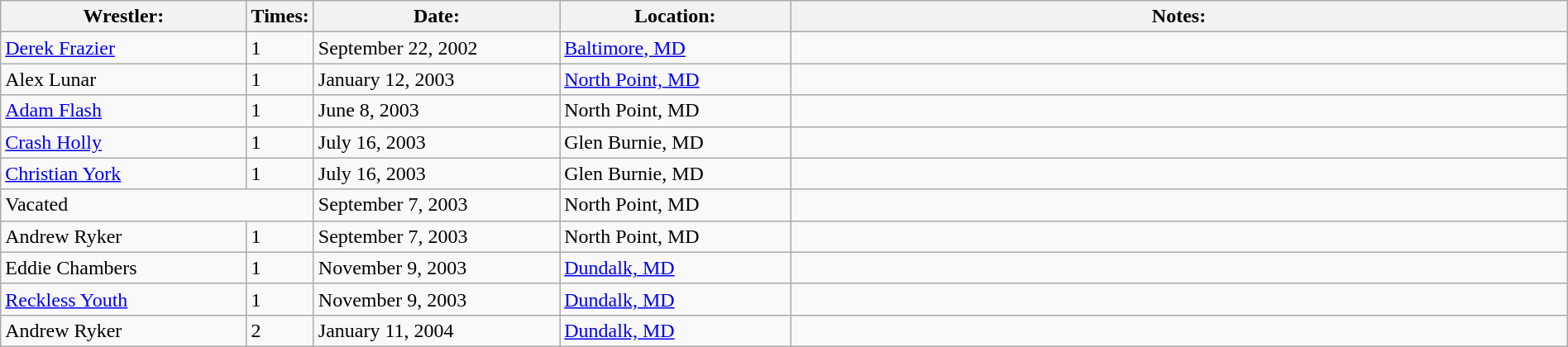<table class="wikitable" width=100%>
<tr>
<th width=16%>Wrestler:</th>
<th width=1%>Times:</th>
<th width=16%>Date:</th>
<th width=15%>Location:</th>
<th width=51%>Notes:</th>
</tr>
<tr>
<td><a href='#'>Derek Frazier</a></td>
<td>1</td>
<td>September 22, 2002</td>
<td><a href='#'>Baltimore, MD</a></td>
<td></td>
</tr>
<tr>
<td>Alex Lunar</td>
<td>1</td>
<td>January 12, 2003</td>
<td><a href='#'>North Point, MD</a></td>
<td></td>
</tr>
<tr>
<td><a href='#'>Adam Flash</a></td>
<td>1</td>
<td>June 8, 2003</td>
<td>North Point, MD</td>
<td></td>
</tr>
<tr>
<td><a href='#'>Crash Holly</a></td>
<td>1</td>
<td>July 16, 2003</td>
<td>Glen Burnie, MD</td>
<td></td>
</tr>
<tr>
<td><a href='#'>Christian York</a></td>
<td>1</td>
<td>July 16, 2003</td>
<td>Glen Burnie, MD</td>
<td></td>
</tr>
<tr>
<td colspan=2>Vacated</td>
<td>September 7, 2003</td>
<td>North Point, MD</td>
<td></td>
</tr>
<tr>
<td>Andrew Ryker</td>
<td>1</td>
<td>September 7, 2003</td>
<td>North Point, MD</td>
<td></td>
</tr>
<tr>
<td>Eddie Chambers</td>
<td>1</td>
<td>November 9, 2003</td>
<td><a href='#'>Dundalk, MD</a></td>
<td></td>
</tr>
<tr>
<td><a href='#'>Reckless Youth</a></td>
<td>1</td>
<td>November 9, 2003</td>
<td><a href='#'>Dundalk, MD</a></td>
<td></td>
</tr>
<tr>
<td>Andrew Ryker</td>
<td>2</td>
<td>January 11, 2004</td>
<td><a href='#'>Dundalk, MD</a></td>
<td></td>
</tr>
</table>
